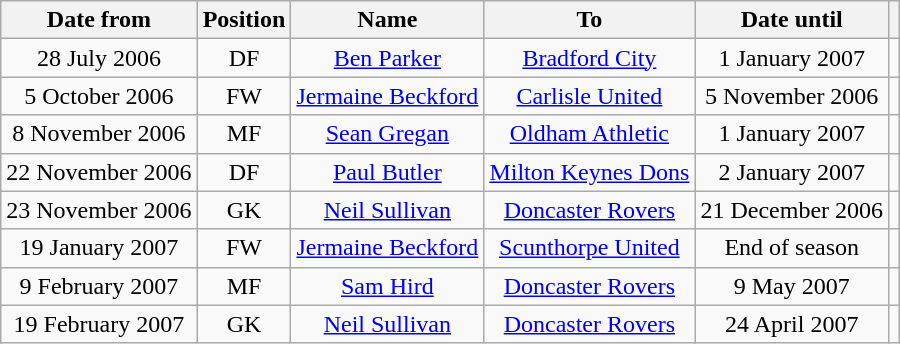<table class="wikitable" style="text-align:center;">
<tr>
<th>Date from</th>
<th>Position</th>
<th>Name</th>
<th>To</th>
<th>Date until</th>
<th></th>
</tr>
<tr>
<td>28 July 2006</td>
<td>DF</td>
<td><a href='#'>Ben Parker</a></td>
<td><a href='#'>Bradford City</a></td>
<td>1 January 2007</td>
<td></td>
</tr>
<tr>
<td>5 October 2006</td>
<td>FW</td>
<td><a href='#'>Jermaine Beckford</a></td>
<td><a href='#'>Carlisle United</a></td>
<td>5 November 2006</td>
<td></td>
</tr>
<tr>
<td>8 November 2006</td>
<td>MF</td>
<td><a href='#'>Sean Gregan</a></td>
<td><a href='#'>Oldham Athletic</a></td>
<td>1 January 2007</td>
<td></td>
</tr>
<tr>
<td>22 November 2006</td>
<td>DF</td>
<td><a href='#'>Paul Butler</a></td>
<td><a href='#'>Milton Keynes Dons</a></td>
<td>2 January 2007</td>
<td></td>
</tr>
<tr>
<td>23 November 2006</td>
<td>GK</td>
<td><a href='#'>Neil Sullivan</a></td>
<td><a href='#'>Doncaster Rovers</a></td>
<td>21 December 2006</td>
<td></td>
</tr>
<tr>
<td>19 January 2007</td>
<td>FW</td>
<td><a href='#'>Jermaine Beckford</a></td>
<td><a href='#'>Scunthorpe United</a></td>
<td>End of season</td>
<td></td>
</tr>
<tr>
<td>9 February 2007</td>
<td>MF</td>
<td><a href='#'>Sam Hird</a></td>
<td><a href='#'>Doncaster Rovers</a></td>
<td>9 May 2007</td>
<td></td>
</tr>
<tr>
<td>19 February 2007</td>
<td>GK</td>
<td><a href='#'>Neil Sullivan</a></td>
<td><a href='#'>Doncaster Rovers</a></td>
<td>24 April 2007</td>
<td></td>
</tr>
</table>
